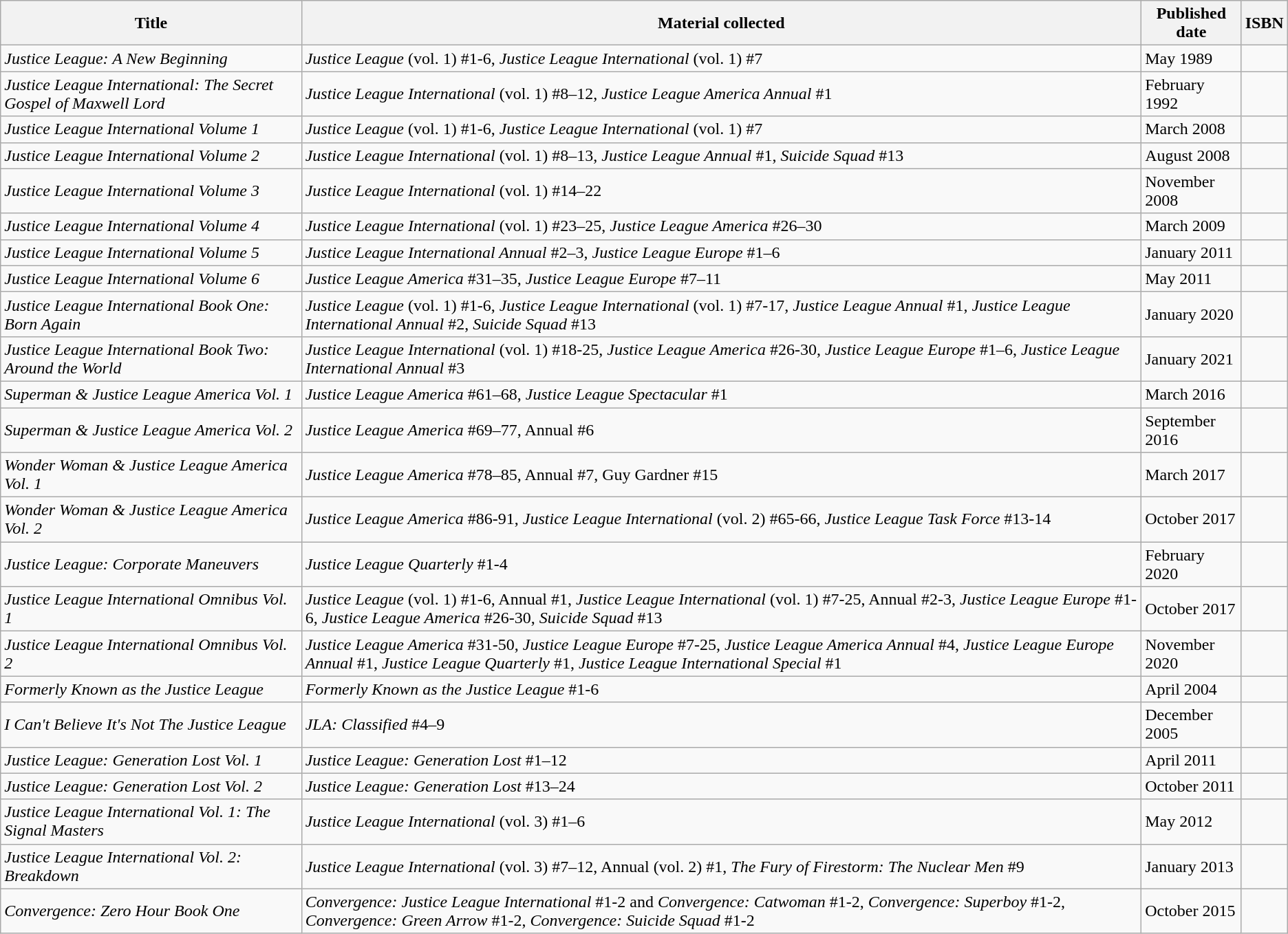<table class="wikitable">
<tr>
<th>Title</th>
<th>Material collected</th>
<th>Published date</th>
<th>ISBN</th>
</tr>
<tr>
<td><em>Justice League: A New Beginning</em></td>
<td><em>Justice League</em> (vol. 1) #1-6,  <em>Justice League International</em> (vol. 1) #7</td>
<td>May 1989</td>
<td></td>
</tr>
<tr>
<td><em>Justice League International: The Secret Gospel of Maxwell Lord</em></td>
<td><em>Justice League International</em> (vol. 1) #8–12, <em>Justice League America Annual</em> #1</td>
<td>February 1992</td>
<td></td>
</tr>
<tr>
<td><em>Justice League International Volume 1</em></td>
<td><em>Justice League</em> (vol. 1) #1-6, <em>Justice League International</em> (vol. 1) #7</td>
<td>March 2008</td>
<td></td>
</tr>
<tr>
<td><em>Justice League International Volume 2</em></td>
<td><em>Justice League International</em> (vol. 1) #8–13, <em>Justice League Annual</em> #1, <em>Suicide Squad</em> #13</td>
<td>August 2008</td>
<td></td>
</tr>
<tr>
<td><em>Justice League International Volume 3</em></td>
<td><em>Justice League International</em> (vol. 1) #14–22</td>
<td>November 2008</td>
<td></td>
</tr>
<tr>
<td><em>Justice League International Volume 4</em></td>
<td><em>Justice League International</em> (vol. 1) #23–25, <em>Justice League America</em> #26–30</td>
<td>March 2009</td>
<td></td>
</tr>
<tr>
<td><em>Justice League International Volume 5</em></td>
<td><em>Justice League International Annual</em> #2–3, <em>Justice League Europe</em> #1–6</td>
<td>January 2011</td>
<td></td>
</tr>
<tr>
<td><em>Justice League International Volume 6</em></td>
<td><em>Justice League America</em> #31–35, <em>Justice League Europe</em> #7–11</td>
<td>May 2011</td>
<td></td>
</tr>
<tr>
<td><em>Justice League International Book One: Born Again</em></td>
<td><em>Justice League</em> (vol. 1) #1-6, <em>Justice League International</em> (vol. 1) #7-17, <em>Justice League Annual</em> #1, <em>Justice League International Annual</em> #2, <em>Suicide Squad</em> #13</td>
<td>January 2020</td>
<td></td>
</tr>
<tr>
<td><em>Justice League International Book Two: Around the World</em></td>
<td><em>Justice League International</em> (vol. 1) #18-25, <em>Justice League</em> <em>America</em> #26-30, <em>Justice League Europe</em> #1–6, <em>Justice League International Annual</em> #3</td>
<td>January 2021</td>
<td></td>
</tr>
<tr>
<td><em>Superman & Justice League America Vol. 1</em></td>
<td><em>Justice League America</em> #61–68, <em>Justice League Spectacular</em> #1</td>
<td>March 2016</td>
<td></td>
</tr>
<tr>
<td><em>Superman & Justice League America Vol. 2</em></td>
<td><em>Justice League America</em> #69–77, Annual #6</td>
<td>September 2016</td>
<td></td>
</tr>
<tr>
<td><em>Wonder Woman & Justice League America Vol. 1</em></td>
<td><em>Justice League America</em> #78–85, Annual #7, Guy Gardner #15</td>
<td>March 2017</td>
<td></td>
</tr>
<tr>
<td><em>Wonder Woman & Justice League America Vol. 2</em></td>
<td><em>Justice League America</em> #86-91, <em>Justice League International</em> (vol. 2) #65-66, <em>Justice League Task Force</em> #13-14</td>
<td>October 2017</td>
<td></td>
</tr>
<tr>
<td><em>Justice League: Corporate Maneuvers</em></td>
<td><em>Justice League Quarterly</em> #1-4</td>
<td>February 2020</td>
<td></td>
</tr>
<tr>
<td><em>Justice League International Omnibus Vol. 1</em></td>
<td><em>Justice League</em> (vol. 1) #1-6, Annual #1, <em>Justice League International</em> (vol. 1) #7-25, Annual #2-3, <em>Justice League Europe</em> #1-6, <em>Justice League America</em> #26-30, <em>Suicide Squad</em> #13</td>
<td>October 2017</td>
<td></td>
</tr>
<tr>
<td><em>Justice League International Omnibus Vol. 2</em></td>
<td><em>Justice League America</em> #31-50, <em>Justice League Europe</em> #7-25, <em>Justice League America Annual</em> #4, <em>Justice League Europe Annual</em> #1, <em>Justice League Quarterly</em> #1, <em>Justice League International Special</em> #1</td>
<td>November 2020</td>
<td></td>
</tr>
<tr>
<td><em>Formerly Known as the Justice League</em></td>
<td><em>Formerly Known as the Justice League</em> #1-6</td>
<td>April 2004</td>
<td></td>
</tr>
<tr>
<td><em>I Can't Believe It's Not The Justice League</em></td>
<td><em>JLA: Classified</em> #4–9</td>
<td>December 2005</td>
<td></td>
</tr>
<tr>
<td><em>Justice League: Generation Lost Vol. 1</em></td>
<td><em>Justice League: Generation Lost</em> #1–12</td>
<td>April 2011</td>
<td></td>
</tr>
<tr>
<td><em>Justice League: Generation Lost Vol. 2</em></td>
<td><em>Justice League: Generation Lost</em> #13–24</td>
<td>October 2011</td>
<td></td>
</tr>
<tr>
<td><em>Justice League International Vol. 1: The Signal Masters</em></td>
<td><em>Justice League International</em> (vol. 3) #1–6</td>
<td>May 2012</td>
<td></td>
</tr>
<tr>
<td><em>Justice League International Vol. 2: Breakdown</em></td>
<td><em>Justice League International</em> (vol. 3) #7–12, Annual (vol. 2) #1, <em>The Fury of Firestorm: The Nuclear Men</em> #9</td>
<td>January 2013</td>
<td></td>
</tr>
<tr>
<td><em>Convergence: Zero Hour Book One</em></td>
<td><em>Convergence:</em> <em>Justice League International</em> #1-2 and <em>Convergence: Catwoman</em> #1-2, <em>Convergence: Superboy</em> #1-2, <em>Convergence: Green Arrow</em> #1-2, <em>Convergence: Suicide Squad</em> #1-2</td>
<td>October 2015</td>
<td></td>
</tr>
</table>
